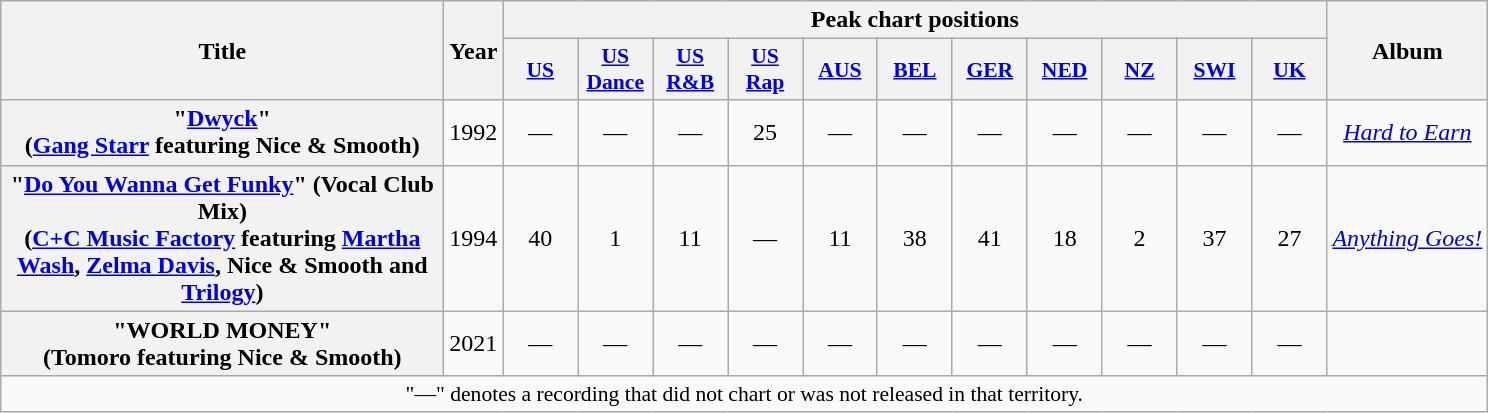<table class="wikitable plainrowheaders" style="text-align:center;" border="1">
<tr>
<th scope="col" rowspan="2" style="width:18em;">Title</th>
<th scope="col" rowspan="2">Year</th>
<th scope="col" colspan="11">Peak chart positions</th>
<th scope="col" rowspan="2">Album</th>
</tr>
<tr>
<th scope="col" style="width:3em;font-size:90%;"><a href='#'>US</a><br></th>
<th scope="col" style="width:3em;font-size:90%;"><a href='#'>US<br>Dance</a><br></th>
<th scope="col" style="width:3em;font-size:90%;"><a href='#'>US R&B</a><br></th>
<th scope="col" style="width:3em;font-size:90%;"><a href='#'>US Rap</a><br></th>
<th scope="col" style="width:3em;font-size:90%;"><a href='#'>AUS</a><br></th>
<th scope="col" style="width:3em;font-size:90%;"><a href='#'>BEL</a><br></th>
<th scope="col" style="width:3em;font-size:90%;"><a href='#'>GER</a><br></th>
<th scope="col" style="width:3em;font-size:90%;"><a href='#'>NED</a><br></th>
<th scope="col" style="width:3em;font-size:90%;"><a href='#'>NZ</a><br></th>
<th scope="col" style="width:3em;font-size:90%;"><a href='#'>SWI</a><br></th>
<th scope="col" style="width:3em;font-size:90%;"><a href='#'>UK</a><br></th>
</tr>
<tr>
<th scope="row">"<a href='#'>Dwyck</a>"<br><span>(<a href='#'>Gang Starr</a> featuring Nice & Smooth)</span></th>
<td>1992</td>
<td>—</td>
<td>—</td>
<td>—</td>
<td>25</td>
<td>—</td>
<td>—</td>
<td>—</td>
<td>—</td>
<td>—</td>
<td>—</td>
<td>—</td>
<td><em><a href='#'>Hard to Earn</a></em></td>
</tr>
<tr>
<th scope="row">"<a href='#'>Do You Wanna Get Funky</a>" (Vocal Club Mix)<br><span>(<a href='#'>C+C Music Factory</a> featuring <a href='#'>Martha Wash</a>, <a href='#'>Zelma Davis</a>, Nice & Smooth and <a href='#'>Trilogy</a>)</span></th>
<td>1994</td>
<td>40</td>
<td>1</td>
<td>11</td>
<td>—</td>
<td>11</td>
<td>38</td>
<td>41</td>
<td>18</td>
<td>2</td>
<td>37</td>
<td>27</td>
<td><em><a href='#'>Anything Goes!</a></em></td>
</tr>
<tr>
<th scope="row">"WORLD MONEY"<br><span>(Tomoro featuring Nice & Smooth)</span></th>
<td>2021</td>
<td>—</td>
<td>—</td>
<td>—</td>
<td>—</td>
<td>—</td>
<td>—</td>
<td>—</td>
<td>—</td>
<td>—</td>
<td>—</td>
<td>—</td>
<td></td>
</tr>
<tr>
<td colspan="14" style="font-size:90%">"—" denotes a recording that did not chart or was not released in that territory.</td>
</tr>
</table>
